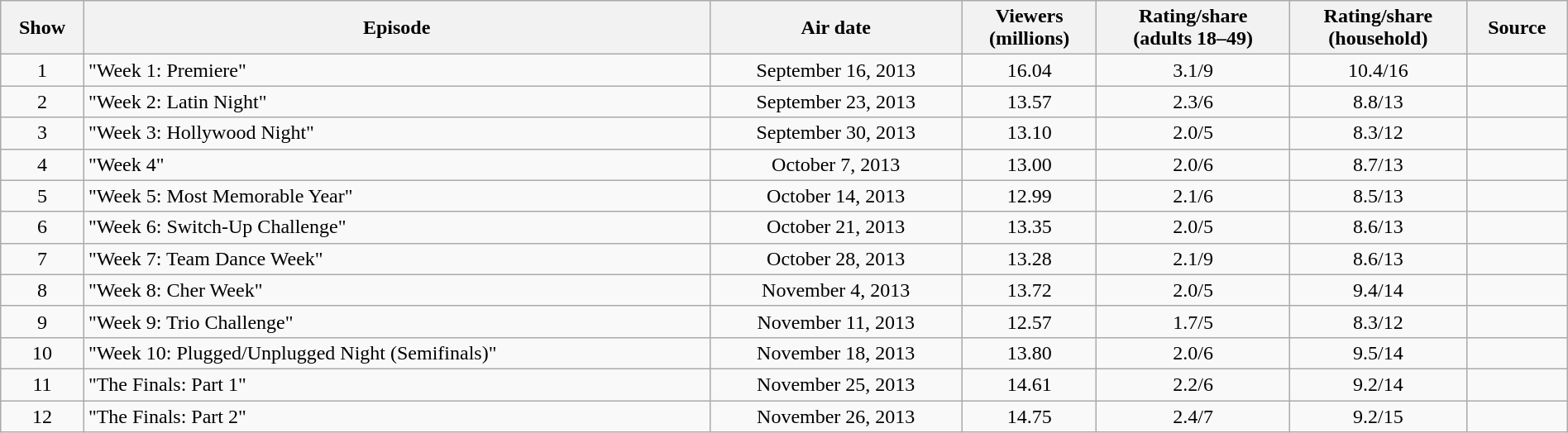<table class="wikitable" style="margin:0; width:100%;">
<tr>
<th>Show</th>
<th>Episode</th>
<th>Air date</th>
<th>Viewers<br>(millions)</th>
<th>Rating/share<br>(adults 18–49)</th>
<th>Rating/share<br>(household)</th>
<th>Source</th>
</tr>
<tr>
<td style="text-align:center;">1</td>
<td>"Week 1: Premiere"</td>
<td style="text-align:center;">September 16, 2013</td>
<td style="text-align:center;">16.04</td>
<td style="text-align:center;">3.1/9</td>
<td style="text-align:center;">10.4/16</td>
<td style="text-align:center;"></td>
</tr>
<tr>
<td style="text-align:center;">2</td>
<td>"Week 2: Latin Night"</td>
<td style="text-align:center;">September 23, 2013</td>
<td style="text-align:center;">13.57</td>
<td style="text-align:center;">2.3/6</td>
<td style="text-align:center;">8.8/13</td>
<td style="text-align:center;"></td>
</tr>
<tr>
<td style="text-align:center;">3</td>
<td>"Week 3: Hollywood Night"</td>
<td style="text-align:center;">September 30, 2013</td>
<td style="text-align:center;">13.10</td>
<td style="text-align:center;">2.0/5</td>
<td style="text-align:center;">8.3/12</td>
<td style="text-align:center;"></td>
</tr>
<tr>
<td style="text-align:center;">4</td>
<td>"Week 4"</td>
<td style="text-align:center;">October 7, 2013</td>
<td style="text-align:center;">13.00</td>
<td style="text-align:center;">2.0/6</td>
<td style="text-align:center;">8.7/13</td>
<td style="text-align:center;"></td>
</tr>
<tr>
<td style="text-align:center;">5</td>
<td>"Week 5: Most Memorable Year"</td>
<td style="text-align:center;">October 14, 2013</td>
<td style="text-align:center;">12.99</td>
<td style="text-align:center;">2.1/6</td>
<td style="text-align:center;">8.5/13</td>
<td style="text-align:center;"></td>
</tr>
<tr>
<td style="text-align:center;">6</td>
<td>"Week 6: Switch-Up Challenge"</td>
<td style="text-align:center;">October 21, 2013</td>
<td style="text-align:center;">13.35</td>
<td style="text-align:center;">2.0/5</td>
<td style="text-align:center;">8.6/13</td>
<td style="text-align:center;"></td>
</tr>
<tr>
<td style="text-align:center;">7</td>
<td>"Week 7: Team Dance Week"</td>
<td style="text-align:center;">October 28, 2013</td>
<td style="text-align:center;">13.28</td>
<td style="text-align:center;">2.1/9</td>
<td style="text-align:center;">8.6/13</td>
<td style="text-align:center;"></td>
</tr>
<tr>
<td style="text-align:center;">8</td>
<td>"Week 8: Cher Week"</td>
<td style="text-align:center;">November 4, 2013</td>
<td style="text-align:center;">13.72</td>
<td style="text-align:center;">2.0/5</td>
<td style="text-align:center;">9.4/14</td>
<td style="text-align:center;"></td>
</tr>
<tr>
<td style="text-align:center;">9</td>
<td>"Week 9: Trio Challenge"</td>
<td style="text-align:center;">November 11, 2013</td>
<td style="text-align:center;">12.57</td>
<td style="text-align:center;">1.7/5</td>
<td style="text-align:center;">8.3/12</td>
<td style="text-align:center;"></td>
</tr>
<tr>
<td style="text-align:center;">10</td>
<td>"Week 10: Plugged/Unplugged Night (Semifinals)"</td>
<td style="text-align:center;">November 18, 2013</td>
<td style="text-align:center;">13.80</td>
<td style="text-align:center;">2.0/6</td>
<td style="text-align:center;">9.5/14</td>
<td style="text-align:center;"></td>
</tr>
<tr>
<td style="text-align:center;">11</td>
<td>"The Finals: Part 1"</td>
<td style="text-align:center;">November 25, 2013</td>
<td style="text-align:center;">14.61</td>
<td style="text-align:center;">2.2/6</td>
<td style="text-align:center;">9.2/14</td>
<td style="text-align:center;"></td>
</tr>
<tr>
<td style="text-align:center;">12</td>
<td>"The Finals: Part 2"</td>
<td style="text-align:center;">November 26, 2013</td>
<td style="text-align:center;">14.75</td>
<td style="text-align:center;">2.4/7</td>
<td style="text-align:center;">9.2/15</td>
<td style="text-align:center;"></td>
</tr>
</table>
